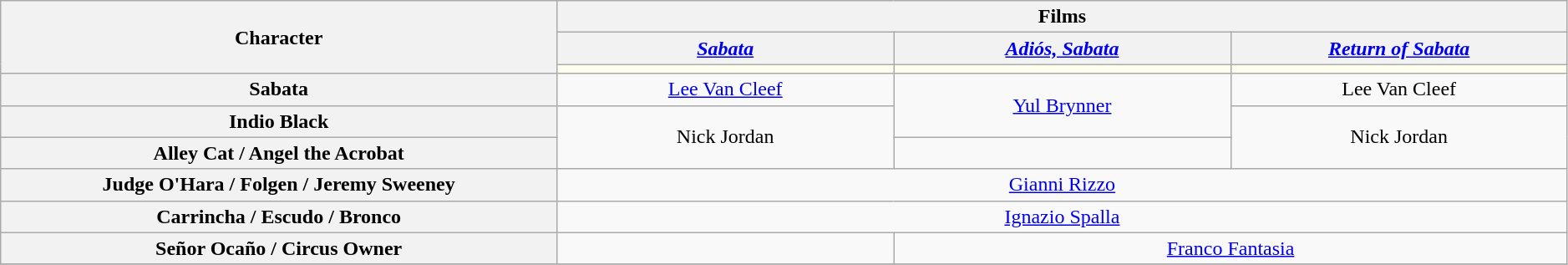<table class="wikitable" style="text-align:center; width:99%;">
<tr>
<th rowspan="3" style="width:35.5%">Character</th>
<th colspan="3">Films</th>
</tr>
<tr>
<th width="21.5%"><em><a href='#'>Sabata</a></em></th>
<th width="21.5%"><em><a href='#'>Adiós, Sabata</a></em></th>
<th width="21.5%"><em><a href='#'>Return of Sabata</a></em></th>
</tr>
<tr>
<td style="background:ivory;"></td>
<td style="background:ivory;"></td>
<td style="background:ivory;"></td>
</tr>
<tr>
<th>Sabata</th>
<td><a href='#'>Lee Van Cleef</a></td>
<td rowspan="2"><a href='#'>Yul Brynner</a></td>
<td>Lee Van Cleef</td>
</tr>
<tr>
<th>Indio Black</th>
<td rowspan="2">Nick Jordan</td>
<td rowspan="2">Nick Jordan</td>
</tr>
<tr>
<th>Alley Cat / Angel the Acrobat</th>
<td></td>
</tr>
<tr>
<th>Judge O'Hara / Folgen / Jeremy Sweeney</th>
<td colspan="3"><a href='#'>Gianni Rizzo</a></td>
</tr>
<tr>
<th>Carrincha / Escudo / Bronco</th>
<td colspan="3"><a href='#'>Ignazio Spalla</a></td>
</tr>
<tr>
<th>Señor Ocaño / Circus Owner</th>
<td></td>
<td colspan="2"><a href='#'>Franco Fantasia</a></td>
</tr>
<tr>
</tr>
</table>
